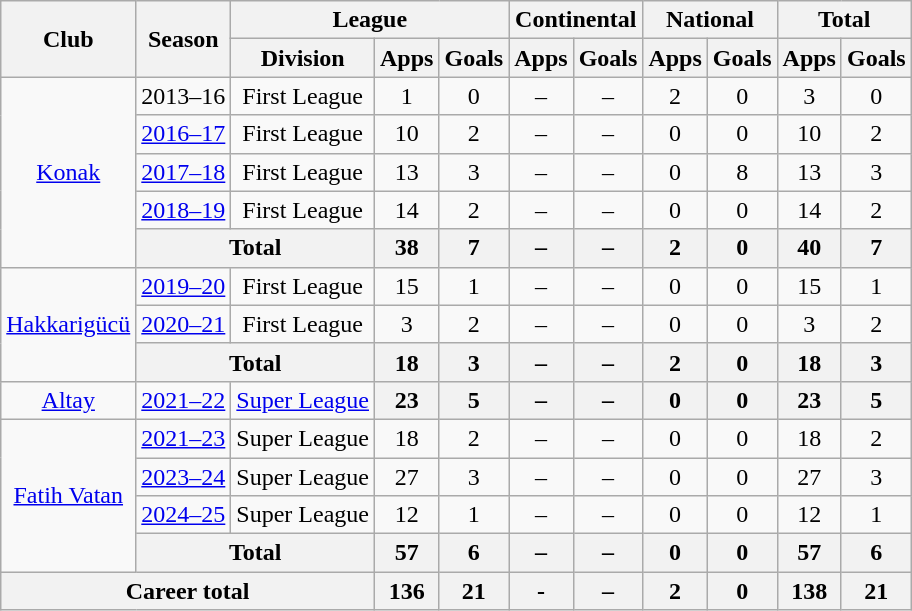<table class="wikitable" style="text-align: center;">
<tr>
<th rowspan=2>Club</th>
<th rowspan=2>Season</th>
<th colspan=3>League</th>
<th colspan=2>Continental</th>
<th colspan=2>National</th>
<th colspan=2>Total</th>
</tr>
<tr>
<th>Division</th>
<th>Apps</th>
<th>Goals</th>
<th>Apps</th>
<th>Goals</th>
<th>Apps</th>
<th>Goals</th>
<th>Apps</th>
<th>Goals</th>
</tr>
<tr>
<td rowspan=5><a href='#'>Konak</a></td>
<td>2013–16</td>
<td>First League</td>
<td>1</td>
<td>0</td>
<td>–</td>
<td>–</td>
<td>2</td>
<td>0</td>
<td>3</td>
<td>0</td>
</tr>
<tr>
<td><a href='#'>2016–17</a></td>
<td>First League</td>
<td>10</td>
<td>2</td>
<td>–</td>
<td>–</td>
<td>0</td>
<td>0</td>
<td>10</td>
<td>2</td>
</tr>
<tr>
<td><a href='#'>2017–18</a></td>
<td>First League</td>
<td>13</td>
<td>3</td>
<td>–</td>
<td>–</td>
<td>0</td>
<td>8</td>
<td>13</td>
<td>3</td>
</tr>
<tr>
<td><a href='#'>2018–19</a></td>
<td>First League</td>
<td>14</td>
<td>2</td>
<td>–</td>
<td>–</td>
<td>0</td>
<td>0</td>
<td>14</td>
<td>2</td>
</tr>
<tr>
<th colspan=2>Total</th>
<th>38</th>
<th>7</th>
<th>–</th>
<th>–</th>
<th>2</th>
<th>0</th>
<th>40</th>
<th>7</th>
</tr>
<tr>
<td rowspan=3><a href='#'>Hakkarigücü</a></td>
<td><a href='#'>2019–20</a></td>
<td>First League</td>
<td>15</td>
<td>1</td>
<td>–</td>
<td>–</td>
<td>0</td>
<td>0</td>
<td>15</td>
<td>1</td>
</tr>
<tr>
<td><a href='#'>2020–21</a></td>
<td>First League</td>
<td>3</td>
<td>2</td>
<td>–</td>
<td>–</td>
<td>0</td>
<td>0</td>
<td>3</td>
<td>2</td>
</tr>
<tr>
<th colspan=2>Total</th>
<th>18</th>
<th>3</th>
<th>–</th>
<th>–</th>
<th>2</th>
<th>0</th>
<th>18</th>
<th>3</th>
</tr>
<tr>
<td><a href='#'>Altay</a></td>
<td><a href='#'>2021–22</a></td>
<td><a href='#'>Super League</a></td>
<th>23</th>
<th>5</th>
<th>–</th>
<th>–</th>
<th>0</th>
<th>0</th>
<th>23</th>
<th>5</th>
</tr>
<tr>
<td rowspan=4><a href='#'>Fatih Vatan</a></td>
<td><a href='#'>2021–23</a></td>
<td>Super League</td>
<td>18</td>
<td>2</td>
<td>–</td>
<td>–</td>
<td>0</td>
<td>0</td>
<td>18</td>
<td>2</td>
</tr>
<tr>
<td><a href='#'>2023–24</a></td>
<td>Super League</td>
<td>27</td>
<td>3</td>
<td>–</td>
<td>–</td>
<td>0</td>
<td>0</td>
<td>27</td>
<td>3</td>
</tr>
<tr>
<td><a href='#'>2024–25</a></td>
<td>Super League</td>
<td>12</td>
<td>1</td>
<td>–</td>
<td>–</td>
<td>0</td>
<td>0</td>
<td>12</td>
<td>1</td>
</tr>
<tr>
<th colspan=2>Total</th>
<th>57</th>
<th>6</th>
<th>–</th>
<th>–</th>
<th>0</th>
<th>0</th>
<th>57</th>
<th>6</th>
</tr>
<tr>
<th colspan=3>Career total</th>
<th>136</th>
<th>21</th>
<th>-</th>
<th>–</th>
<th>2</th>
<th>0</th>
<th>138</th>
<th>21</th>
</tr>
</table>
